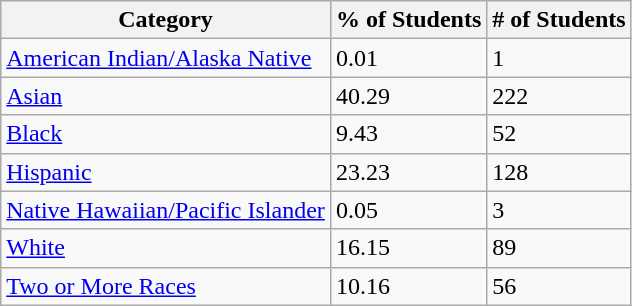<table class="wikitable sortable">
<tr>
<th>Category</th>
<th>% of Students</th>
<th># of Students</th>
</tr>
<tr>
<td><a href='#'>American Indian/Alaska Native</a></td>
<td>0.01</td>
<td>1</td>
</tr>
<tr>
<td><a href='#'>Asian</a></td>
<td>40.29</td>
<td>222</td>
</tr>
<tr>
<td><a href='#'>Black</a></td>
<td>9.43</td>
<td>52</td>
</tr>
<tr>
<td><a href='#'>Hispanic</a></td>
<td>23.23</td>
<td>128</td>
</tr>
<tr>
<td><a href='#'>Native Hawaiian/Pacific Islander</a></td>
<td>0.05</td>
<td>3</td>
</tr>
<tr>
<td><a href='#'>White</a></td>
<td>16.15</td>
<td>89</td>
</tr>
<tr>
<td><a href='#'>Two or More Races</a></td>
<td>10.16</td>
<td>56</td>
</tr>
</table>
